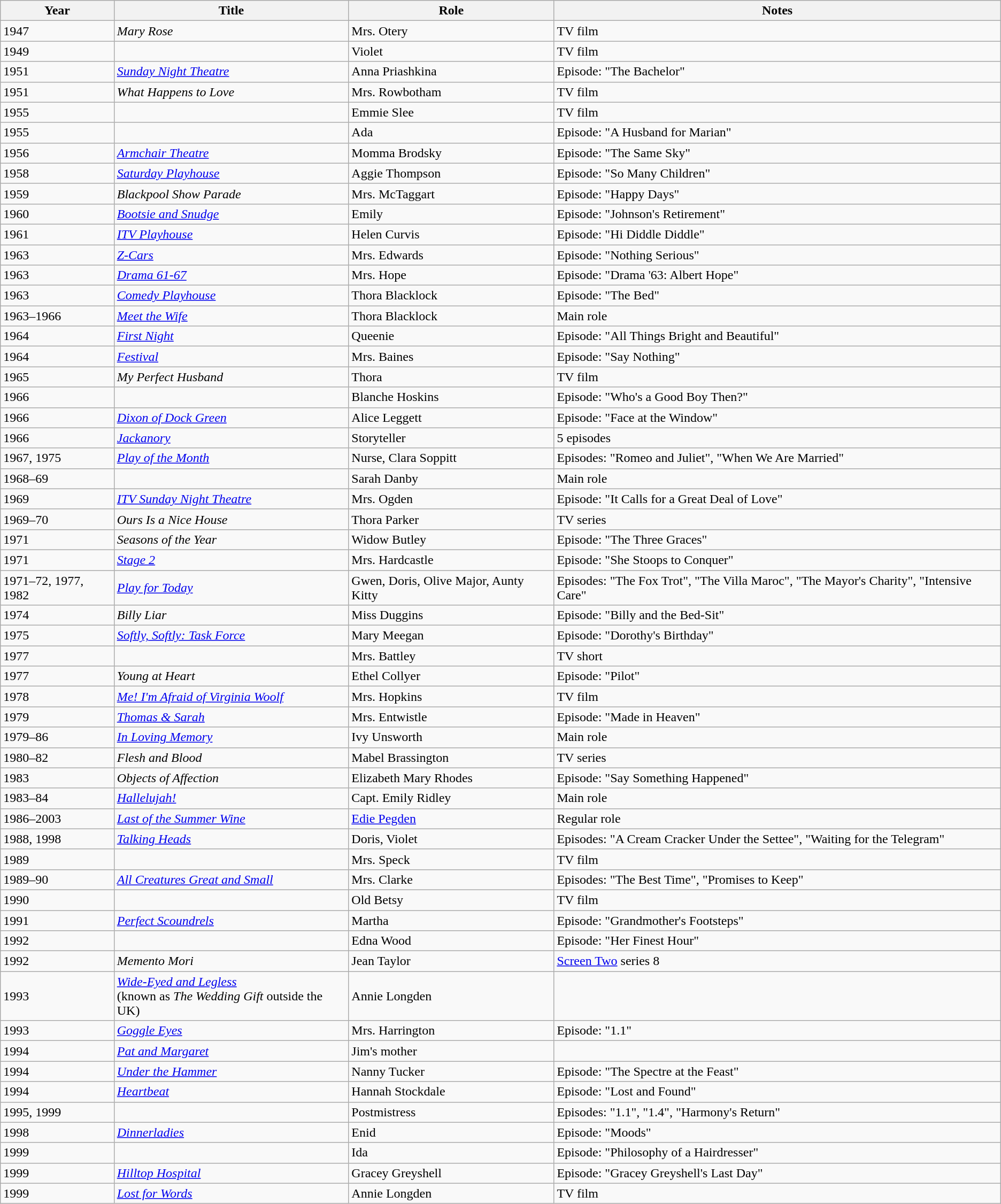<table class="wikitable sortable">
<tr>
<th>Year</th>
<th>Title</th>
<th>Role</th>
<th class="unsortable">Notes</th>
</tr>
<tr>
<td>1947</td>
<td><em>Mary Rose</em></td>
<td>Mrs. Otery</td>
<td>TV film</td>
</tr>
<tr>
<td>1949</td>
<td><em></em></td>
<td>Violet</td>
<td>TV film</td>
</tr>
<tr>
<td>1951</td>
<td><em><a href='#'>Sunday Night Theatre</a></em></td>
<td>Anna Priashkina</td>
<td>Episode: "The Bachelor"</td>
</tr>
<tr>
<td>1951</td>
<td><em>What Happens to Love</em></td>
<td>Mrs. Rowbotham</td>
<td>TV film</td>
</tr>
<tr>
<td>1955</td>
<td><em></em></td>
<td>Emmie Slee</td>
<td>TV film</td>
</tr>
<tr>
<td>1955</td>
<td><em></em></td>
<td>Ada</td>
<td>Episode: "A Husband for Marian"</td>
</tr>
<tr>
<td>1956</td>
<td><em><a href='#'>Armchair Theatre</a></em></td>
<td>Momma Brodsky</td>
<td>Episode: "The Same Sky"</td>
</tr>
<tr>
<td>1958</td>
<td><em><a href='#'>Saturday Playhouse</a></em></td>
<td>Aggie Thompson</td>
<td>Episode: "So Many Children"</td>
</tr>
<tr>
<td>1959</td>
<td><em>Blackpool Show Parade</em></td>
<td>Mrs. McTaggart</td>
<td>Episode: "Happy Days"</td>
</tr>
<tr>
<td>1960</td>
<td><em><a href='#'>Bootsie and Snudge</a></em></td>
<td>Emily</td>
<td>Episode: "Johnson's Retirement"</td>
</tr>
<tr>
<td>1961</td>
<td><em><a href='#'>ITV Playhouse</a></em></td>
<td>Helen Curvis</td>
<td>Episode: "Hi Diddle Diddle"</td>
</tr>
<tr>
<td>1963</td>
<td><em><a href='#'>Z-Cars</a></em></td>
<td>Mrs. Edwards</td>
<td>Episode: "Nothing Serious"</td>
</tr>
<tr>
<td>1963</td>
<td><em><a href='#'>Drama 61-67</a></em></td>
<td>Mrs. Hope</td>
<td>Episode: "Drama '63: Albert Hope"</td>
</tr>
<tr>
<td>1963</td>
<td><em><a href='#'>Comedy Playhouse</a></em></td>
<td>Thora Blacklock</td>
<td>Episode: "The Bed"</td>
</tr>
<tr>
<td>1963–1966</td>
<td><em><a href='#'>Meet the Wife</a></em></td>
<td>Thora Blacklock</td>
<td>Main role</td>
</tr>
<tr>
<td>1964</td>
<td><em><a href='#'>First Night</a></em></td>
<td>Queenie</td>
<td>Episode: "All Things Bright and Beautiful"</td>
</tr>
<tr>
<td>1964</td>
<td><em><a href='#'>Festival</a></em></td>
<td>Mrs. Baines</td>
<td>Episode: "Say Nothing"</td>
</tr>
<tr>
<td>1965</td>
<td><em>My Perfect Husband</em></td>
<td>Thora</td>
<td>TV film</td>
</tr>
<tr>
<td>1966</td>
<td><em></em></td>
<td>Blanche Hoskins</td>
<td>Episode: "Who's a Good Boy Then?"</td>
</tr>
<tr>
<td>1966</td>
<td><em><a href='#'>Dixon of Dock Green</a></em></td>
<td>Alice Leggett</td>
<td>Episode: "Face at the Window"</td>
</tr>
<tr>
<td>1966</td>
<td><em><a href='#'>Jackanory</a></em></td>
<td>Storyteller</td>
<td>5 episodes</td>
</tr>
<tr>
<td>1967, 1975</td>
<td><em><a href='#'>Play of the Month</a></em></td>
<td>Nurse, Clara Soppitt</td>
<td>Episodes: "Romeo and Juliet", "When We Are Married"</td>
</tr>
<tr>
<td>1968–69</td>
<td><em></em></td>
<td>Sarah Danby</td>
<td>Main role</td>
</tr>
<tr>
<td>1969</td>
<td><em><a href='#'>ITV Sunday Night Theatre</a></em></td>
<td>Mrs. Ogden</td>
<td>Episode: "It Calls for a Great Deal of Love"</td>
</tr>
<tr>
<td>1969–70</td>
<td><em>Ours Is a Nice House</em></td>
<td>Thora Parker</td>
<td>TV series</td>
</tr>
<tr>
<td>1971</td>
<td><em>Seasons of the Year</em></td>
<td>Widow Butley</td>
<td>Episode: "The Three Graces"</td>
</tr>
<tr>
<td>1971</td>
<td><em><a href='#'>Stage 2</a></em></td>
<td>Mrs. Hardcastle</td>
<td>Episode: "She Stoops to Conquer"</td>
</tr>
<tr>
<td>1971–72, 1977, 1982</td>
<td><em><a href='#'>Play for Today</a></em></td>
<td>Gwen, Doris, Olive Major, Aunty Kitty</td>
<td>Episodes: "The Fox Trot", "The Villa Maroc", "The Mayor's Charity", "Intensive Care"</td>
</tr>
<tr>
<td>1974</td>
<td><em>Billy Liar</em></td>
<td>Miss Duggins</td>
<td>Episode: "Billy and the Bed-Sit"</td>
</tr>
<tr>
<td>1975</td>
<td><em><a href='#'>Softly, Softly: Task Force</a></em></td>
<td>Mary Meegan</td>
<td>Episode: "Dorothy's Birthday"</td>
</tr>
<tr>
<td>1977</td>
<td><em></em></td>
<td>Mrs. Battley</td>
<td>TV short</td>
</tr>
<tr>
<td>1977</td>
<td><em>Young at Heart</em></td>
<td>Ethel Collyer</td>
<td>Episode: "Pilot"</td>
</tr>
<tr>
<td>1978</td>
<td><em><a href='#'>Me! I'm Afraid of Virginia Woolf</a></em></td>
<td>Mrs. Hopkins</td>
<td>TV film</td>
</tr>
<tr>
<td>1979</td>
<td><em><a href='#'>Thomas & Sarah</a></em></td>
<td>Mrs. Entwistle</td>
<td>Episode: "Made in Heaven"</td>
</tr>
<tr>
<td>1979–86</td>
<td><em><a href='#'>In Loving Memory</a></em></td>
<td>Ivy Unsworth</td>
<td>Main role</td>
</tr>
<tr>
<td>1980–82</td>
<td><em>Flesh and Blood</em></td>
<td>Mabel Brassington</td>
<td>TV series</td>
</tr>
<tr>
<td>1983</td>
<td><em>Objects of Affection</em></td>
<td>Elizabeth Mary Rhodes</td>
<td>Episode: "Say Something Happened"</td>
</tr>
<tr>
<td>1983–84</td>
<td><em><a href='#'>Hallelujah!</a></em></td>
<td>Capt. Emily Ridley</td>
<td>Main role</td>
</tr>
<tr>
<td>1986–2003</td>
<td><em><a href='#'>Last of the Summer Wine</a></em></td>
<td><a href='#'>Edie Pegden</a></td>
<td>Regular role</td>
</tr>
<tr>
<td>1988, 1998</td>
<td><em><a href='#'>Talking Heads</a></em></td>
<td>Doris, Violet</td>
<td>Episodes: "A Cream Cracker Under the Settee", "Waiting for the Telegram"</td>
</tr>
<tr>
<td>1989</td>
<td><em></em></td>
<td>Mrs. Speck</td>
<td>TV film</td>
</tr>
<tr>
<td>1989–90</td>
<td><em><a href='#'>All Creatures Great and Small</a></em></td>
<td>Mrs. Clarke</td>
<td>Episodes: "The Best Time", "Promises to Keep"</td>
</tr>
<tr>
<td>1990</td>
<td><em></em></td>
<td>Old Betsy</td>
<td>TV film</td>
</tr>
<tr>
<td>1991</td>
<td><em><a href='#'>Perfect Scoundrels</a></em></td>
<td>Martha</td>
<td>Episode: "Grandmother's Footsteps"</td>
</tr>
<tr>
<td>1992</td>
<td><em></em></td>
<td>Edna Wood</td>
<td>Episode: "Her Finest Hour"</td>
</tr>
<tr>
<td>1992</td>
<td><em>Memento Mori</em></td>
<td>Jean Taylor</td>
<td><a href='#'>Screen Two</a> series 8</td>
</tr>
<tr>
<td>1993</td>
<td><em><a href='#'>Wide-Eyed and Legless</a></em><br>(known as <em>The Wedding Gift</em> outside the UK)</td>
<td>Annie Longden</td>
<td></td>
</tr>
<tr>
<td>1993</td>
<td><em><a href='#'>Goggle Eyes</a></em></td>
<td>Mrs. Harrington</td>
<td>Episode: "1.1"</td>
</tr>
<tr>
<td>1994</td>
<td><em><a href='#'>Pat and Margaret</a></em></td>
<td>Jim's mother</td>
<td></td>
</tr>
<tr>
<td>1994</td>
<td><em><a href='#'>Under the Hammer</a></em></td>
<td>Nanny Tucker</td>
<td>Episode: "The Spectre at the Feast"</td>
</tr>
<tr>
<td>1994</td>
<td><em><a href='#'>Heartbeat</a></em></td>
<td>Hannah Stockdale</td>
<td>Episode: "Lost and Found"</td>
</tr>
<tr>
<td>1995, 1999</td>
<td><em></em></td>
<td>Postmistress</td>
<td>Episodes: "1.1", "1.4", "Harmony's Return"</td>
</tr>
<tr>
<td>1998</td>
<td><em><a href='#'>Dinnerladies</a></em></td>
<td>Enid</td>
<td>Episode: "Moods"</td>
</tr>
<tr>
<td>1999</td>
<td><em></em></td>
<td>Ida</td>
<td>Episode: "Philosophy of a Hairdresser"</td>
</tr>
<tr>
<td>1999</td>
<td><em><a href='#'>Hilltop Hospital</a></em></td>
<td>Gracey Greyshell</td>
<td>Episode: "Gracey Greyshell's Last Day"</td>
</tr>
<tr>
<td>1999</td>
<td><em><a href='#'>Lost for Words</a></em></td>
<td>Annie Longden</td>
<td>TV film</td>
</tr>
</table>
